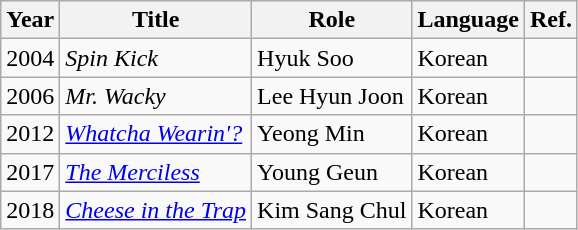<table class="wikitable">
<tr>
<th>Year</th>
<th>Title</th>
<th>Role</th>
<th>Language</th>
<th>Ref.</th>
</tr>
<tr>
<td>2004</td>
<td><em>Spin Kick</em></td>
<td>Hyuk Soo</td>
<td>Korean</td>
<td></td>
</tr>
<tr>
<td>2006</td>
<td><em>Mr. Wacky</em></td>
<td>Lee Hyun Joon</td>
<td>Korean</td>
<td></td>
</tr>
<tr>
<td>2012</td>
<td><em><a href='#'>Whatcha Wearin'?</a></em></td>
<td>Yeong Min</td>
<td>Korean</td>
<td></td>
</tr>
<tr>
<td>2017</td>
<td><em><a href='#'>The Merciless</a></em></td>
<td>Young Geun</td>
<td>Korean</td>
<td></td>
</tr>
<tr>
<td>2018</td>
<td><em><a href='#'>Cheese in the Trap</a></em></td>
<td>Kim Sang Chul</td>
<td>Korean</td>
<td></td>
</tr>
</table>
